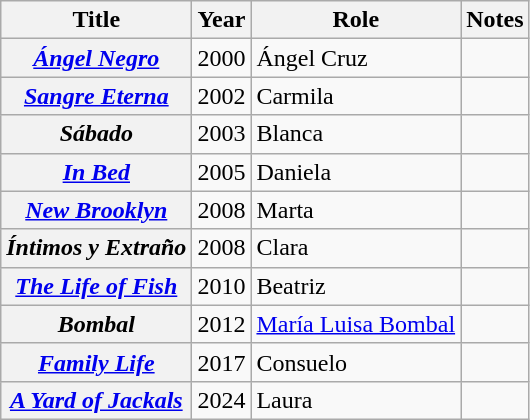<table class="wikitable plainrowheaders sortable">
<tr>
<th scope="col">Title</th>
<th scope="col">Year</th>
<th scope="col">Role</th>
<th scope="col" class="unsortable">Notes</th>
</tr>
<tr>
<th scope="row"><em><a href='#'>Ángel Negro</a></em></th>
<td>2000</td>
<td>Ángel Cruz</td>
<td></td>
</tr>
<tr>
<th scope="row"><em><a href='#'>Sangre Eterna</a></em></th>
<td>2002</td>
<td>Carmila</td>
<td></td>
</tr>
<tr>
<th scope="row"><em>Sábado</em></th>
<td>2003</td>
<td>Blanca</td>
<td></td>
</tr>
<tr>
<th scope="row"><em><a href='#'>In Bed</a></em></th>
<td>2005</td>
<td>Daniela</td>
<td></td>
</tr>
<tr>
<th scope="row"><em><a href='#'>New Brooklyn</a></em></th>
<td>2008</td>
<td>Marta</td>
<td></td>
</tr>
<tr>
<th scope="row"><em>Íntimos y Extraño</em></th>
<td>2008</td>
<td>Clara</td>
<td></td>
</tr>
<tr>
<th scope="row"><em><a href='#'>The Life of Fish</a></em></th>
<td>2010</td>
<td>Beatriz</td>
<td></td>
</tr>
<tr>
<th scope="row"><em>Bombal</em></th>
<td>2012</td>
<td><a href='#'>María Luisa Bombal</a></td>
<td></td>
</tr>
<tr>
<th scope="row"><em><a href='#'>Family Life</a></em></th>
<td>2017</td>
<td>Consuelo</td>
<td></td>
</tr>
<tr>
<th scope="row"><em><a href='#'>A Yard of Jackals</a></em></th>
<td>2024</td>
<td>Laura</td>
<td></td>
</tr>
</table>
